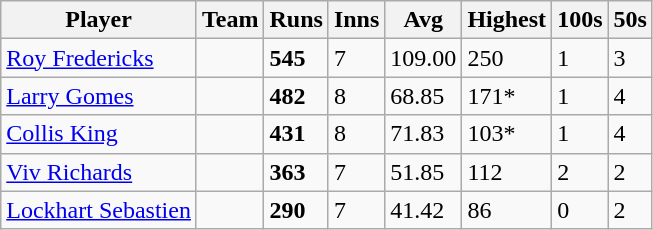<table class="wikitable">
<tr>
<th>Player</th>
<th>Team</th>
<th>Runs</th>
<th>Inns</th>
<th>Avg</th>
<th>Highest</th>
<th>100s</th>
<th>50s</th>
</tr>
<tr>
<td><a href='#'>Roy Fredericks</a></td>
<td></td>
<td><strong>545</strong></td>
<td>7</td>
<td>109.00</td>
<td>250</td>
<td>1</td>
<td>3</td>
</tr>
<tr>
<td><a href='#'>Larry Gomes</a></td>
<td></td>
<td><strong>482</strong></td>
<td>8</td>
<td>68.85</td>
<td>171*</td>
<td>1</td>
<td>4</td>
</tr>
<tr>
<td><a href='#'>Collis King</a></td>
<td></td>
<td><strong>431</strong></td>
<td>8</td>
<td>71.83</td>
<td>103*</td>
<td>1</td>
<td>4</td>
</tr>
<tr>
<td><a href='#'>Viv Richards</a></td>
<td></td>
<td><strong>363</strong></td>
<td>7</td>
<td>51.85</td>
<td>112</td>
<td>2</td>
<td>2</td>
</tr>
<tr>
<td><a href='#'>Lockhart Sebastien</a></td>
<td></td>
<td><strong>290</strong></td>
<td>7</td>
<td>41.42</td>
<td>86</td>
<td>0</td>
<td>2</td>
</tr>
</table>
